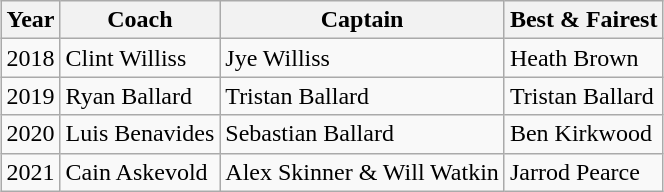<table class="wikitable sortable" style="margin:auto;">
<tr>
<th>Year</th>
<th>Coach</th>
<th>Captain</th>
<th>Best & Fairest</th>
</tr>
<tr>
<td>2018</td>
<td>Clint Williss</td>
<td>Jye Williss</td>
<td>Heath Brown</td>
</tr>
<tr>
<td>2019</td>
<td>Ryan Ballard</td>
<td>Tristan Ballard</td>
<td>Tristan Ballard</td>
</tr>
<tr>
<td>2020</td>
<td>Luis Benavides</td>
<td>Sebastian Ballard</td>
<td>Ben Kirkwood</td>
</tr>
<tr>
<td>2021</td>
<td>Cain Askevold</td>
<td>Alex Skinner & Will Watkin</td>
<td>Jarrod Pearce</td>
</tr>
</table>
